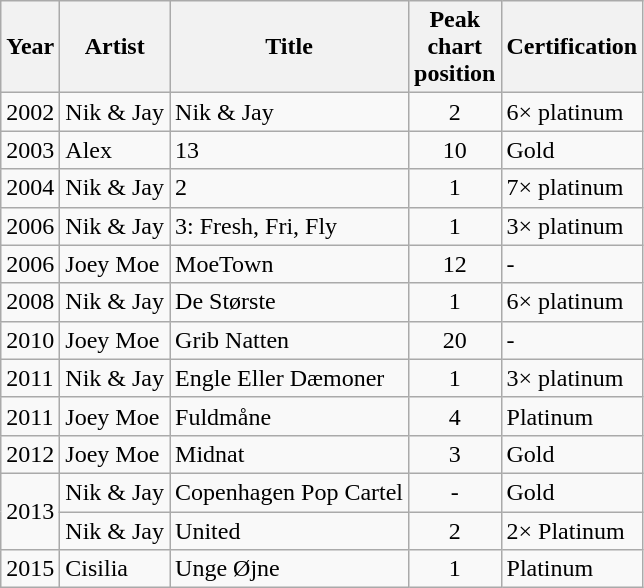<table class="wikitable">
<tr>
<th>Year</th>
<th>Artist</th>
<th>Title</th>
<th>Peak<br>chart<br>position</th>
<th>Certification</th>
</tr>
<tr>
<td>2002</td>
<td>Nik & Jay</td>
<td>Nik & Jay</td>
<td style="text-align:center;">2</td>
<td>6× platinum</td>
</tr>
<tr>
<td>2003</td>
<td>Alex</td>
<td>13</td>
<td style="text-align:center;">10</td>
<td>Gold</td>
</tr>
<tr>
<td>2004</td>
<td>Nik & Jay</td>
<td>2</td>
<td style="text-align:center;">1</td>
<td>7× platinum</td>
</tr>
<tr>
<td>2006</td>
<td>Nik & Jay</td>
<td>3: Fresh, Fri, Fly</td>
<td style="text-align:center;">1</td>
<td>3× platinum</td>
</tr>
<tr>
<td>2006</td>
<td>Joey Moe</td>
<td>MoeTown</td>
<td style="text-align:center;">12</td>
<td>-</td>
</tr>
<tr>
<td>2008</td>
<td>Nik & Jay</td>
<td>De Største</td>
<td style="text-align:center;">1</td>
<td>6× platinum</td>
</tr>
<tr>
<td>2010</td>
<td>Joey Moe</td>
<td>Grib Natten</td>
<td style="text-align:center;">20</td>
<td>-</td>
</tr>
<tr>
<td>2011</td>
<td>Nik & Jay</td>
<td>Engle Eller Dæmoner</td>
<td style="text-align:center;">1</td>
<td>3× platinum</td>
</tr>
<tr>
<td>2011</td>
<td>Joey Moe</td>
<td>Fuldmåne</td>
<td style="text-align:center;">4</td>
<td>Platinum</td>
</tr>
<tr>
<td>2012</td>
<td>Joey Moe</td>
<td>Midnat</td>
<td style="text-align:center;">3</td>
<td>Gold</td>
</tr>
<tr>
<td rowspan="2">2013</td>
<td>Nik & Jay</td>
<td>Copenhagen Pop Cartel</td>
<td style="text-align:center;">-</td>
<td>Gold</td>
</tr>
<tr>
<td>Nik & Jay</td>
<td>United</td>
<td style="text-align:center;">2</td>
<td>2× Platinum</td>
</tr>
<tr>
<td rowspan="1">2015</td>
<td>Cisilia</td>
<td>Unge Øjne</td>
<td style="text-align:center;">1</td>
<td>Platinum</td>
</tr>
</table>
